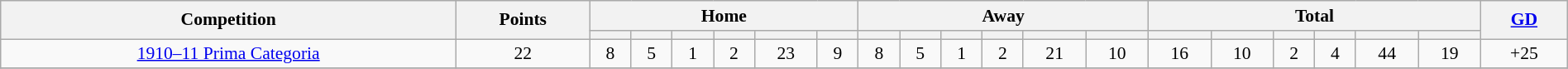<table class="wikitable" style="font-size:90%;width:100%;margin:auto;clear:both;text-align:center;">
<tr>
<th rowspan="2">Competition</th>
<th rowspan="2">Points</th>
<th colspan="6">Home</th>
<th colspan="6">Away</th>
<th colspan="6">Total</th>
<th rowspan="2"><a href='#'>GD</a></th>
</tr>
<tr>
<th></th>
<th></th>
<th></th>
<th></th>
<th></th>
<th></th>
<th></th>
<th></th>
<th></th>
<th></th>
<th></th>
<th></th>
<th></th>
<th></th>
<th></th>
<th></th>
<th></th>
<th></th>
</tr>
<tr>
<td><a href='#'>1910–11 Prima Categoria</a></td>
<td>22</td>
<td>8</td>
<td>5</td>
<td>1</td>
<td>2</td>
<td>23</td>
<td>9</td>
<td>8</td>
<td>5</td>
<td>1</td>
<td>2</td>
<td>21</td>
<td>10</td>
<td>16</td>
<td>10</td>
<td>2</td>
<td>4</td>
<td>44</td>
<td>19</td>
<td>+25</td>
</tr>
<tr>
</tr>
</table>
